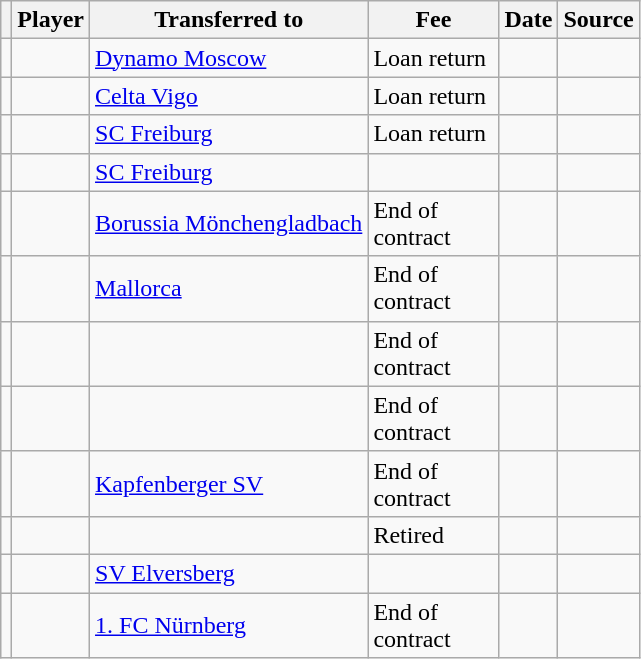<table class="wikitable plainrowheaders sortable">
<tr>
<th></th>
<th scope="col">Player</th>
<th>Transferred to</th>
<th style="width: 80px;">Fee</th>
<th scope="col">Date</th>
<th scope="col">Source</th>
</tr>
<tr>
<td align="center"></td>
<td></td>
<td> <a href='#'>Dynamo Moscow</a></td>
<td>Loan return</td>
<td></td>
<td></td>
</tr>
<tr>
<td align="center"></td>
<td></td>
<td> <a href='#'>Celta Vigo</a></td>
<td>Loan return</td>
<td></td>
<td></td>
</tr>
<tr>
<td align="center"></td>
<td></td>
<td> <a href='#'>SC Freiburg</a></td>
<td>Loan return</td>
<td></td>
<td></td>
</tr>
<tr>
<td align="center"></td>
<td></td>
<td> <a href='#'>SC Freiburg</a></td>
<td></td>
<td></td>
<td></td>
</tr>
<tr>
<td align="center"></td>
<td></td>
<td> <a href='#'>Borussia Mönchengladbach</a></td>
<td>End of contract</td>
<td></td>
<td></td>
</tr>
<tr>
<td align="center"></td>
<td></td>
<td> <a href='#'>Mallorca</a></td>
<td>End of contract</td>
<td></td>
<td></td>
</tr>
<tr>
<td align="center"></td>
<td></td>
<td></td>
<td>End of contract</td>
<td></td>
<td></td>
</tr>
<tr>
<td align="center"></td>
<td></td>
<td></td>
<td>End of contract</td>
<td></td>
<td></td>
</tr>
<tr>
<td align="center"></td>
<td></td>
<td> <a href='#'>Kapfenberger SV</a></td>
<td>End of contract</td>
<td></td>
<td></td>
</tr>
<tr>
<td align="center"></td>
<td></td>
<td></td>
<td>Retired</td>
<td></td>
<td></td>
</tr>
<tr>
<td align="center"></td>
<td></td>
<td> <a href='#'>SV Elversberg</a></td>
<td></td>
<td></td>
<td></td>
</tr>
<tr>
<td align="center"></td>
<td></td>
<td> <a href='#'>1. FC Nürnberg</a></td>
<td>End of contract</td>
<td></td>
<td></td>
</tr>
</table>
